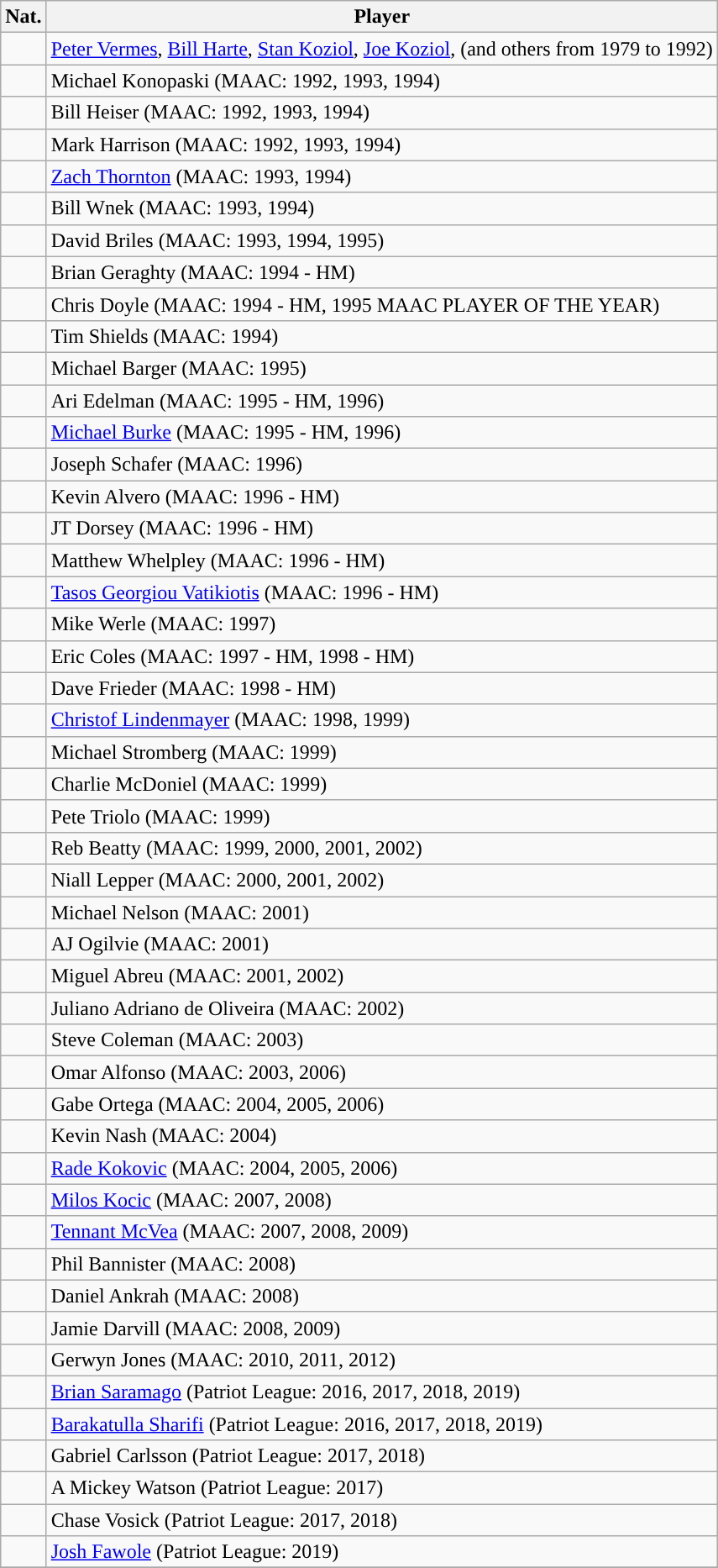<table class= "wikitable">
<tr>
<th width=px>Nat.</th>
<th width=px>Player</th>
</tr>
<tr>
<td></td>
<td><a href='#'>Peter Vermes</a>, <a href='#'>Bill Harte</a>, <a href='#'>Stan Koziol</a>, <a href='#'>Joe Koziol</a>, (and others from 1979 to 1992)</td>
</tr>
<tr>
<td></td>
<td>Michael Konopaski (MAAC: 1992, 1993, 1994)</td>
</tr>
<tr>
<td></td>
<td>Bill Heiser (MAAC: 1992, 1993, 1994)</td>
</tr>
<tr>
<td></td>
<td>Mark Harrison (MAAC: 1992, 1993, 1994)</td>
</tr>
<tr>
<td></td>
<td><a href='#'>Zach Thornton</a> (MAAC: 1993, 1994)</td>
</tr>
<tr>
<td></td>
<td>Bill Wnek (MAAC: 1993, 1994)</td>
</tr>
<tr>
<td></td>
<td>David Briles (MAAC: 1993, 1994, 1995)</td>
</tr>
<tr>
<td></td>
<td>Brian Geraghty (MAAC: 1994 - HM)</td>
</tr>
<tr>
<td></td>
<td>Chris Doyle (MAAC: 1994 - HM, 1995 MAAC PLAYER OF THE YEAR)</td>
</tr>
<tr>
<td></td>
<td>Tim Shields (MAAC: 1994)</td>
</tr>
<tr>
<td></td>
<td>Michael Barger (MAAC: 1995)</td>
</tr>
<tr>
<td></td>
<td>Ari Edelman (MAAC: 1995 - HM, 1996)</td>
</tr>
<tr>
<td></td>
<td><a href='#'>Michael Burke</a> (MAAC: 1995 - HM, 1996)</td>
</tr>
<tr>
<td></td>
<td>Joseph Schafer (MAAC: 1996)</td>
</tr>
<tr>
<td></td>
<td>Kevin Alvero (MAAC: 1996 - HM)</td>
</tr>
<tr>
<td></td>
<td>JT Dorsey (MAAC: 1996 - HM)</td>
</tr>
<tr>
<td></td>
<td>Matthew Whelpley (MAAC: 1996 - HM)</td>
</tr>
<tr>
<td></td>
<td><a href='#'>Tasos Georgiou Vatikiotis</a> (MAAC: 1996 - HM)</td>
</tr>
<tr>
<td></td>
<td>Mike Werle (MAAC: 1997)</td>
</tr>
<tr>
<td></td>
<td>Eric Coles (MAAC: 1997 - HM, 1998 - HM)</td>
</tr>
<tr>
<td></td>
<td>Dave Frieder (MAAC: 1998 - HM)</td>
</tr>
<tr>
<td></td>
<td><a href='#'>Christof Lindenmayer</a> (MAAC: 1998, 1999)</td>
</tr>
<tr>
<td></td>
<td>Michael Stromberg (MAAC: 1999)</td>
</tr>
<tr>
<td></td>
<td>Charlie McDoniel (MAAC: 1999)</td>
</tr>
<tr>
<td></td>
<td>Pete Triolo (MAAC: 1999)</td>
</tr>
<tr>
<td></td>
<td>Reb Beatty (MAAC: 1999, 2000, 2001, 2002)</td>
</tr>
<tr>
<td></td>
<td>Niall Lepper (MAAC: 2000, 2001, 2002)</td>
</tr>
<tr>
<td></td>
<td>Michael Nelson (MAAC: 2001)</td>
</tr>
<tr>
<td></td>
<td>AJ Ogilvie (MAAC: 2001)</td>
</tr>
<tr>
<td></td>
<td>Miguel Abreu (MAAC: 2001, 2002)</td>
</tr>
<tr>
<td></td>
<td>Juliano Adriano de Oliveira (MAAC: 2002)</td>
</tr>
<tr>
<td></td>
<td>Steve Coleman (MAAC: 2003)</td>
</tr>
<tr>
<td></td>
<td>Omar Alfonso (MAAC: 2003, 2006)</td>
</tr>
<tr>
<td></td>
<td>Gabe Ortega (MAAC: 2004, 2005, 2006)</td>
</tr>
<tr>
<td></td>
<td>Kevin Nash (MAAC: 2004)</td>
</tr>
<tr>
<td></td>
<td><a href='#'>Rade Kokovic</a> (MAAC: 2004, 2005, 2006)</td>
</tr>
<tr>
<td></td>
<td><a href='#'>Milos Kocic</a> (MAAC: 2007, 2008)</td>
</tr>
<tr>
<td></td>
<td><a href='#'>Tennant McVea</a> (MAAC: 2007, 2008, 2009)</td>
</tr>
<tr>
<td></td>
<td>Phil Bannister (MAAC: 2008)</td>
</tr>
<tr>
<td></td>
<td>Daniel Ankrah (MAAC: 2008)</td>
</tr>
<tr>
<td></td>
<td>Jamie Darvill (MAAC: 2008, 2009)</td>
</tr>
<tr>
<td></td>
<td>Gerwyn Jones (MAAC: 2010, 2011, 2012)</td>
</tr>
<tr>
<td></td>
<td><a href='#'>Brian Saramago</a> (Patriot League: 2016, 2017, 2018, 2019)</td>
</tr>
<tr>
<td></td>
<td><a href='#'>Barakatulla Sharifi</a> (Patriot League: 2016, 2017, 2018, 2019)</td>
</tr>
<tr>
<td></td>
<td>Gabriel Carlsson (Patriot League: 2017, 2018)</td>
</tr>
<tr>
<td></td>
<td>A Mickey Watson  (Patriot League: 2017)</td>
</tr>
<tr>
<td></td>
<td>Chase Vosick  (Patriot League: 2017, 2018)</td>
</tr>
<tr>
<td></td>
<td><a href='#'>Josh Fawole</a> (Patriot League: 2019)</td>
</tr>
<tr>
</tr>
</table>
